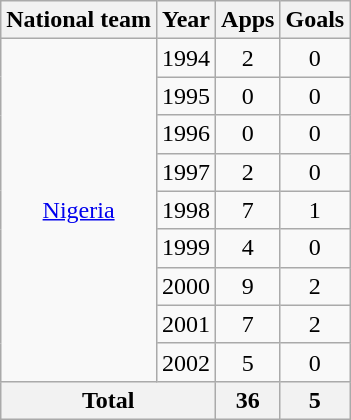<table class="wikitable" style="text-align:center">
<tr>
<th>National team</th>
<th>Year</th>
<th>Apps</th>
<th>Goals</th>
</tr>
<tr>
<td rowspan="9"><a href='#'>Nigeria</a></td>
<td>1994</td>
<td>2</td>
<td>0</td>
</tr>
<tr>
<td>1995</td>
<td>0</td>
<td>0</td>
</tr>
<tr>
<td>1996</td>
<td>0</td>
<td>0</td>
</tr>
<tr>
<td>1997</td>
<td>2</td>
<td>0</td>
</tr>
<tr>
<td>1998</td>
<td>7</td>
<td>1</td>
</tr>
<tr>
<td>1999</td>
<td>4</td>
<td>0</td>
</tr>
<tr>
<td>2000</td>
<td>9</td>
<td>2</td>
</tr>
<tr>
<td>2001</td>
<td>7</td>
<td>2</td>
</tr>
<tr>
<td>2002</td>
<td>5</td>
<td>0</td>
</tr>
<tr>
<th colspan="2">Total</th>
<th>36</th>
<th>5</th>
</tr>
</table>
